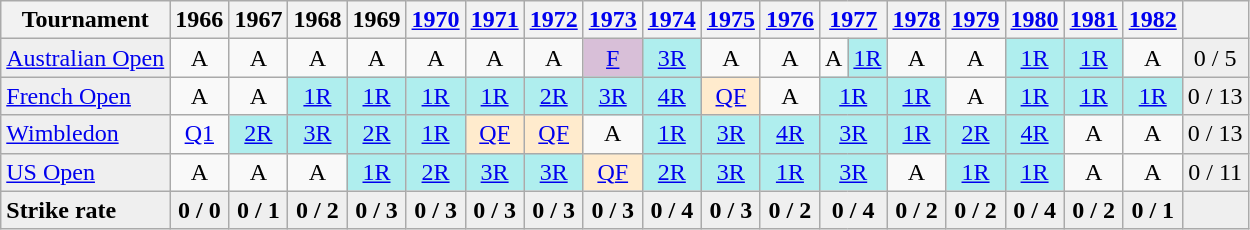<table class=wikitable style=text-align:center>
<tr>
<th>Tournament</th>
<th>1966</th>
<th>1967</th>
<th>1968</th>
<th>1969</th>
<th><a href='#'>1970</a></th>
<th><a href='#'>1971</a></th>
<th><a href='#'>1972</a></th>
<th><a href='#'>1973</a></th>
<th><a href='#'>1974</a></th>
<th><a href='#'>1975</a></th>
<th><a href='#'>1976</a></th>
<th colspan=2><a href='#'>1977</a></th>
<th><a href='#'>1978</a></th>
<th><a href='#'>1979</a></th>
<th><a href='#'>1980</a></th>
<th><a href='#'>1981</a></th>
<th><a href='#'>1982</a></th>
<th></th>
</tr>
<tr>
<td align=left bgcolor=#efefef><a href='#'>Australian Open</a></td>
<td>A</td>
<td>A</td>
<td>A</td>
<td>A</td>
<td>A</td>
<td>A</td>
<td>A</td>
<td bgcolor=thistle><a href='#'>F</a></td>
<td bgcolor=afeeee><a href='#'>3R</a></td>
<td>A</td>
<td>A</td>
<td>A</td>
<td bgcolor=afeeee><a href='#'>1R</a></td>
<td>A</td>
<td>A</td>
<td bgcolor=afeeee><a href='#'>1R</a></td>
<td bgcolor=afeeee><a href='#'>1R</a></td>
<td>A</td>
<td bgcolor=#efefef>0 / 5</td>
</tr>
<tr>
<td align=left bgcolor=#efefef><a href='#'>French Open</a></td>
<td>A</td>
<td>A</td>
<td bgcolor=afeeee><a href='#'>1R</a></td>
<td bgcolor=afeeee><a href='#'>1R</a></td>
<td bgcolor=afeeee><a href='#'>1R</a></td>
<td bgcolor=afeeee><a href='#'>1R</a></td>
<td bgcolor=afeeee><a href='#'>2R</a></td>
<td bgcolor=afeeee><a href='#'>3R</a></td>
<td bgcolor=afeeee><a href='#'>4R</a></td>
<td bgcolor=ffebcd><a href='#'>QF</a></td>
<td>A</td>
<td bgcolor=afeeee colspan=2><a href='#'>1R</a></td>
<td bgcolor=afeeee><a href='#'>1R</a></td>
<td>A</td>
<td bgcolor=afeeee><a href='#'>1R</a></td>
<td bgcolor=afeeee><a href='#'>1R</a></td>
<td bgcolor=afeeee><a href='#'>1R</a></td>
<td bgcolor=#efefef>0 / 13</td>
</tr>
<tr>
<td align=left bgcolor=#efefef><a href='#'>Wimbledon</a></td>
<td><a href='#'>Q1</a></td>
<td bgcolor=afeeee><a href='#'>2R</a></td>
<td bgcolor=afeeee><a href='#'>3R</a></td>
<td bgcolor=afeeee><a href='#'>2R</a></td>
<td bgcolor=afeeee><a href='#'>1R</a></td>
<td bgcolor=ffebcd><a href='#'>QF</a></td>
<td bgcolor=ffebcd><a href='#'>QF</a></td>
<td>A</td>
<td bgcolor=afeeee><a href='#'>1R</a></td>
<td bgcolor=afeeee><a href='#'>3R</a></td>
<td bgcolor=afeeee><a href='#'>4R</a></td>
<td bgcolor=afeeee colspan=2><a href='#'>3R</a></td>
<td bgcolor=afeeee><a href='#'>1R</a></td>
<td bgcolor=afeeee><a href='#'>2R</a></td>
<td bgcolor=afeeee><a href='#'>4R</a></td>
<td>A</td>
<td>A</td>
<td bgcolor=#efefef>0 / 13</td>
</tr>
<tr>
<td align=left bgcolor=#efefef><a href='#'>US Open</a></td>
<td>A</td>
<td>A</td>
<td>A</td>
<td bgcolor=afeeee><a href='#'>1R</a></td>
<td bgcolor=afeeee><a href='#'>2R</a></td>
<td bgcolor=afeeee><a href='#'>3R</a></td>
<td bgcolor=afeeee><a href='#'>3R</a></td>
<td bgcolor=ffebcd><a href='#'>QF</a></td>
<td bgcolor=afeeee><a href='#'>2R</a></td>
<td bgcolor=afeeee><a href='#'>3R</a></td>
<td bgcolor=afeeee><a href='#'>1R</a></td>
<td bgcolor=afeeee colspan=2><a href='#'>3R</a></td>
<td>A</td>
<td bgcolor=afeeee><a href='#'>1R</a></td>
<td bgcolor=afeeee><a href='#'>1R</a></td>
<td>A</td>
<td>A</td>
<td bgcolor=#efefef>0 / 11</td>
</tr>
<tr style="font-weight:bold; background:#efefef;">
<td style=text-align:left>Strike rate</td>
<td>0 / 0</td>
<td>0 / 1</td>
<td>0 / 2</td>
<td>0 / 3</td>
<td>0 / 3</td>
<td>0 / 3</td>
<td>0 / 3</td>
<td>0 / 3</td>
<td>0 / 4</td>
<td>0 / 3</td>
<td>0 / 2</td>
<td colspan=2>0 / 4</td>
<td>0 / 2</td>
<td>0 / 2</td>
<td>0 / 4</td>
<td>0 / 2</td>
<td>0 / 1</td>
<td></td>
</tr>
</table>
